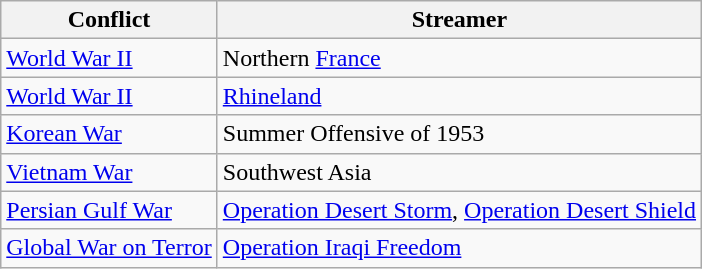<table class="wikitable">
<tr>
<th>Conflict</th>
<th>Streamer</th>
</tr>
<tr>
<td><a href='#'>World War II</a></td>
<td>Northern <a href='#'>France</a></td>
</tr>
<tr>
<td><a href='#'>World War II</a></td>
<td><a href='#'>Rhineland</a></td>
</tr>
<tr>
<td><a href='#'>Korean War</a></td>
<td>Summer Offensive of 1953</td>
</tr>
<tr>
<td><a href='#'>Vietnam War</a></td>
<td>Southwest Asia</td>
</tr>
<tr>
<td><a href='#'>Persian Gulf War</a></td>
<td><a href='#'>Operation Desert Storm</a>, <a href='#'>Operation Desert Shield</a></td>
</tr>
<tr>
<td><a href='#'>Global War on Terror</a></td>
<td><a href='#'>Operation Iraqi Freedom</a></td>
</tr>
</table>
